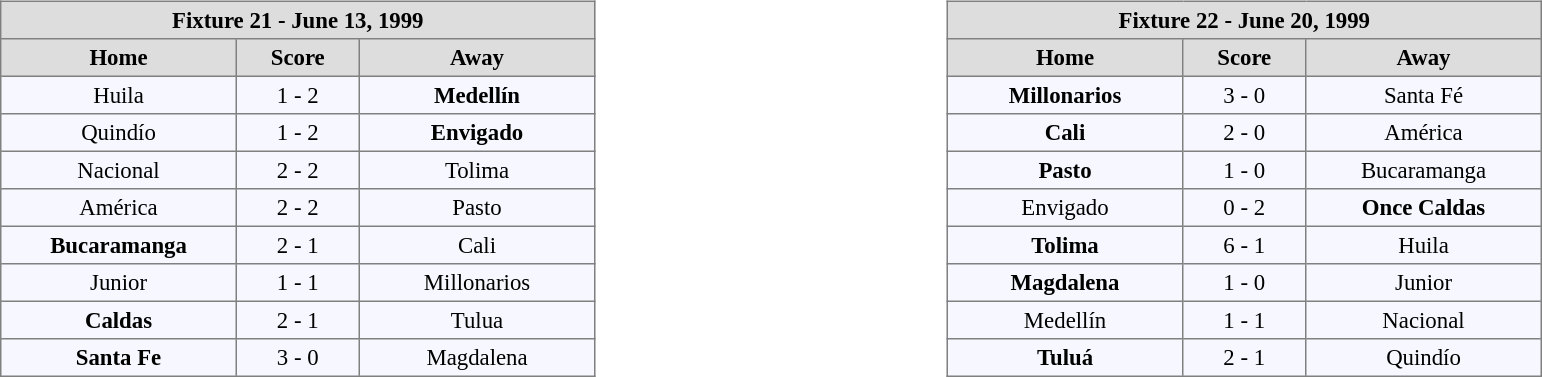<table width=100%>
<tr>
<td valign=top width=50% align=left><br><table align=center bgcolor="#f7f8ff" cellpadding="3" cellspacing="0" border="1" style="font-size: 95%; border: gray solid 1px; border-collapse: collapse;">
<tr align=center bgcolor=#DDDDDD style="color:black;">
<th colspan=3 align=center>Fixture 21 - June 13, 1999</th>
</tr>
<tr align=center bgcolor=#DDDDDD style="color:black;">
<th width="150">Home</th>
<th width="75">Score</th>
<th width="150">Away</th>
</tr>
<tr align=center>
<td>Huila</td>
<td>1 - 2</td>
<td><strong>Medellín</strong></td>
</tr>
<tr align=center>
<td>Quindío</td>
<td>1 - 2</td>
<td><strong>Envigado </strong></td>
</tr>
<tr align=center>
<td>Nacional</td>
<td>2 - 2</td>
<td>Tolima</td>
</tr>
<tr align=center>
<td>América</td>
<td>2 - 2</td>
<td>Pasto</td>
</tr>
<tr align=center>
<td><strong>Bucaramanga</strong></td>
<td>2 - 1</td>
<td>Cali</td>
</tr>
<tr align=center>
<td>Junior</td>
<td>1 - 1</td>
<td>Millonarios</td>
</tr>
<tr align=center>
<td><strong>Caldas </strong></td>
<td>2 - 1</td>
<td>Tulua</td>
</tr>
<tr align=center>
<td><strong>Santa Fe</strong></td>
<td>3 - 0</td>
<td>Magdalena</td>
</tr>
</table>
</td>
<td valign=top width=50% align=left><br><table align=center bgcolor="#f7f8ff" cellpadding="3" cellspacing="0" border="1" style="font-size: 95%; border: gray solid 1px; border-collapse: collapse;">
<tr align=center bgcolor=#DDDDDD style="color:black;">
<th colspan=3 align=center>Fixture 22 - June 20, 1999</th>
</tr>
<tr align=center bgcolor=#DDDDDD style="color:black;">
<th width="150">Home</th>
<th width="75">Score</th>
<th width="150">Away</th>
</tr>
<tr align=center>
<td><strong>Millonarios</strong></td>
<td>3 - 0</td>
<td>Santa Fé</td>
</tr>
<tr align=center>
<td><strong>Cali</strong></td>
<td>2 - 0</td>
<td>América</td>
</tr>
<tr align=center>
<td><strong>Pasto</strong></td>
<td>1 - 0</td>
<td>Bucaramanga</td>
</tr>
<tr align=center>
<td>Envigado</td>
<td>0 - 2</td>
<td><strong>Once Caldas</strong></td>
</tr>
<tr align=center>
<td><strong>Tolima</strong></td>
<td>6 - 1</td>
<td>Huila</td>
</tr>
<tr align=center>
<td><strong>Magdalena</strong></td>
<td>1 - 0</td>
<td>Junior</td>
</tr>
<tr align=center>
<td>Medellín</td>
<td>1 - 1</td>
<td>Nacional</td>
</tr>
<tr align=center>
<td><strong>Tuluá </strong></td>
<td>2 - 1</td>
<td>Quindío</td>
</tr>
</table>
</td>
</tr>
</table>
